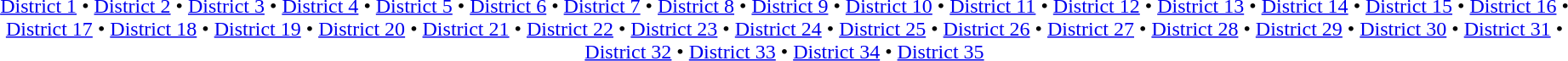<table id=toc class=toc summary=Contents>
<tr>
<td align=center><br><a href='#'>District 1</a> • <a href='#'>District 2</a> • <a href='#'>District 3</a> • <a href='#'>District 4</a> • <a href='#'>District 5</a> • <a href='#'>District 6</a> • <a href='#'>District 7</a> • <a href='#'>District 8</a> • <a href='#'>District 9</a> • <a href='#'>District 10</a> • <a href='#'>District 11</a> • <a href='#'>District 12</a> • <a href='#'>District 13</a> • <a href='#'>District 14</a> • <a href='#'>District 15</a> • <a href='#'>District 16</a> • <a href='#'>District 17</a> • <a href='#'>District 18</a> • <a href='#'>District 19</a> • <a href='#'>District 20</a> • <a href='#'>District 21</a> • <a href='#'>District 22</a> • <a href='#'>District 23</a> • <a href='#'>District 24</a> • <a href='#'>District 25</a> • <a href='#'>District 26</a> • <a href='#'>District 27</a> • <a href='#'>District 28</a> • <a href='#'>District 29</a> • <a href='#'>District 30</a> • <a href='#'>District 31</a> • <a href='#'>District 32</a> • <a href='#'>District 33</a> • <a href='#'>District 34</a> • <a href='#'>District 35</a></td>
</tr>
</table>
